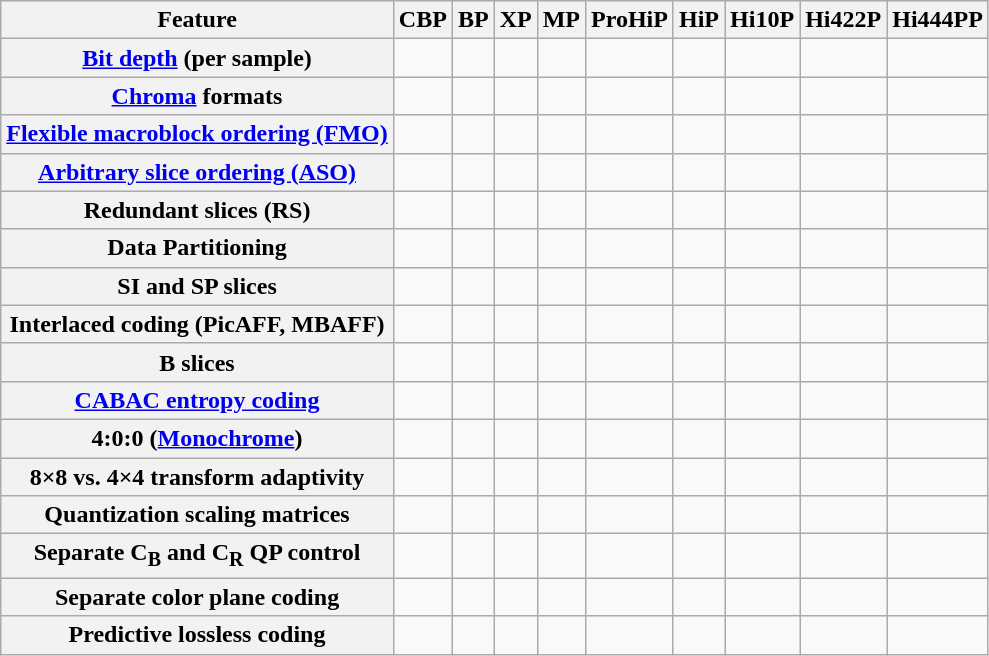<table class="wikitable">
<tr>
<th>Feature</th>
<th title="Constrained Baseline Profile">CBP</th>
<th title="Baseline Profile">BP</th>
<th title="Extended Profile">XP</th>
<th title="Main Profile">MP</th>
<th title="Progressive High Profile">ProHiP</th>
<th title="High Profile">HiP</th>
<th title="High 10 Profile">Hi10P</th>
<th title="High 4:2:2 Profile">Hi422P</th>
<th title="High 4:4:4 Predictive Profile">Hi444PP</th>
</tr>
<tr style="display:none">
<th>I and P slices</th>
<td></td>
<td></td>
<td></td>
<td></td>
<td></td>
<td></td>
<td></td>
<td></td>
<td></td>
</tr>
<tr>
<th><a href='#'>Bit depth</a> (per sample)</th>
<td></td>
<td></td>
<td></td>
<td></td>
<td></td>
<td></td>
<td></td>
<td></td>
<td></td>
</tr>
<tr>
<th><a href='#'>Chroma</a> formats</th>
<td></td>
<td></td>
<td></td>
<td></td>
<td></td>
<td></td>
<td></td>
<td></td>
<td></td>
</tr>
<tr>
<th><a href='#'>Flexible macroblock ordering (FMO)</a></th>
<td></td>
<td></td>
<td></td>
<td></td>
<td></td>
<td></td>
<td></td>
<td></td>
<td></td>
</tr>
<tr>
<th><a href='#'>Arbitrary slice ordering (ASO)</a></th>
<td></td>
<td></td>
<td></td>
<td></td>
<td></td>
<td></td>
<td></td>
<td></td>
<td></td>
</tr>
<tr>
<th>Redundant slices (RS)</th>
<td></td>
<td></td>
<td></td>
<td></td>
<td></td>
<td></td>
<td></td>
<td></td>
<td></td>
</tr>
<tr>
<th>Data Partitioning</th>
<td></td>
<td></td>
<td></td>
<td></td>
<td></td>
<td></td>
<td></td>
<td></td>
<td></td>
</tr>
<tr>
<th>SI and SP slices</th>
<td></td>
<td></td>
<td></td>
<td></td>
<td></td>
<td></td>
<td></td>
<td></td>
<td></td>
</tr>
<tr>
<th>Interlaced coding (PicAFF, MBAFF)</th>
<td></td>
<td></td>
<td></td>
<td></td>
<td></td>
<td></td>
<td></td>
<td></td>
<td></td>
</tr>
<tr>
<th>B slices</th>
<td></td>
<td></td>
<td></td>
<td></td>
<td></td>
<td></td>
<td></td>
<td></td>
<td></td>
</tr>
<tr style="display:none">
<th>Multiple reference frames</th>
<td></td>
<td></td>
<td></td>
<td></td>
<td></td>
<td></td>
<td></td>
<td></td>
<td></td>
</tr>
<tr style="display:none">
<th><a href='#'>In-loop deblocking filter</a></th>
<td></td>
<td></td>
<td></td>
<td></td>
<td></td>
<td></td>
<td></td>
<td></td>
<td></td>
</tr>
<tr style="display:none">
<th><a href='#'>CAVLC entropy coding</a></th>
<td></td>
<td></td>
<td></td>
<td></td>
<td></td>
<td></td>
<td></td>
<td></td>
<td></td>
</tr>
<tr>
<th><a href='#'>CABAC entropy coding</a></th>
<td></td>
<td></td>
<td></td>
<td></td>
<td></td>
<td></td>
<td></td>
<td></td>
<td></td>
</tr>
<tr>
<th>4:0:0 (<a href='#'>Monochrome</a>)</th>
<td></td>
<td></td>
<td></td>
<td></td>
<td></td>
<td></td>
<td></td>
<td></td>
<td></td>
</tr>
<tr>
<th>8×8 vs. 4×4 transform adaptivity</th>
<td></td>
<td></td>
<td></td>
<td></td>
<td></td>
<td></td>
<td></td>
<td></td>
<td></td>
</tr>
<tr>
<th>Quantization scaling matrices</th>
<td></td>
<td></td>
<td></td>
<td></td>
<td></td>
<td></td>
<td></td>
<td></td>
<td></td>
</tr>
<tr>
<th>Separate C<sub>B</sub> and C<sub>R</sub> QP control</th>
<td></td>
<td></td>
<td></td>
<td></td>
<td></td>
<td></td>
<td></td>
<td></td>
<td></td>
</tr>
<tr>
<th>Separate color plane coding</th>
<td></td>
<td></td>
<td></td>
<td></td>
<td></td>
<td></td>
<td></td>
<td></td>
<td></td>
</tr>
<tr>
<th>Predictive lossless coding</th>
<td></td>
<td></td>
<td></td>
<td></td>
<td></td>
<td></td>
<td></td>
<td></td>
<td></td>
</tr>
</table>
